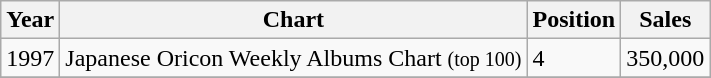<table class="wikitable">
<tr>
<th>Year</th>
<th>Chart</th>
<th>Position</th>
<th>Sales</th>
</tr>
<tr>
<td>1997</td>
<td>Japanese Oricon Weekly Albums Chart <small>(top 100)</small></td>
<td>4</td>
<td>350,000</td>
</tr>
<tr>
</tr>
</table>
